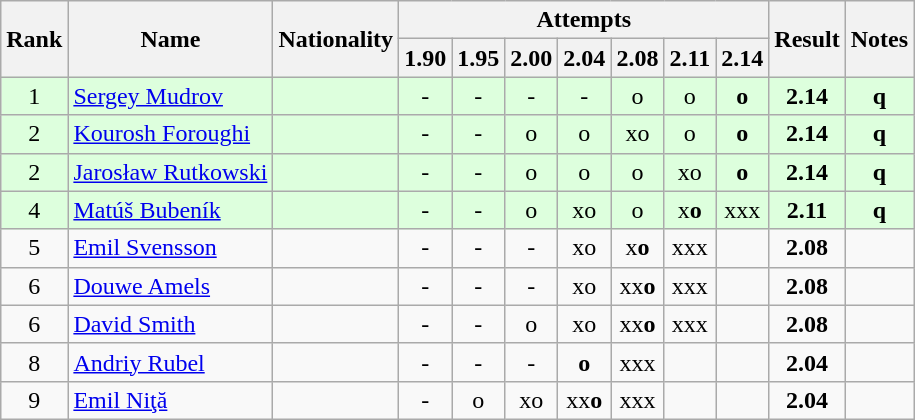<table class="wikitable sortable" style="text-align:center">
<tr>
<th rowspan=2>Rank</th>
<th rowspan=2>Name</th>
<th rowspan=2>Nationality</th>
<th colspan=7>Attempts</th>
<th rowspan=2>Result</th>
<th rowspan=2>Notes</th>
</tr>
<tr>
<th>1.90</th>
<th>1.95</th>
<th>2.00</th>
<th>2.04</th>
<th>2.08</th>
<th>2.11</th>
<th>2.14</th>
</tr>
<tr bgcolor=ddffdd>
<td>1</td>
<td align=left><a href='#'>Sergey Mudrov</a></td>
<td align=left></td>
<td>-</td>
<td>-</td>
<td>-</td>
<td>-</td>
<td>o</td>
<td>o</td>
<td><strong>o</strong></td>
<td><strong>2.14</strong></td>
<td><strong>q</strong></td>
</tr>
<tr bgcolor=ddffdd>
<td>2</td>
<td align=left><a href='#'>Kourosh Foroughi</a></td>
<td align=left></td>
<td>-</td>
<td>-</td>
<td>o</td>
<td>o</td>
<td>xo</td>
<td>o</td>
<td><strong>o</strong></td>
<td><strong>2.14</strong></td>
<td><strong>q</strong></td>
</tr>
<tr bgcolor=ddffdd>
<td>2</td>
<td align=left><a href='#'>Jarosław Rutkowski</a></td>
<td align=left></td>
<td>-</td>
<td>-</td>
<td>o</td>
<td>o</td>
<td>o</td>
<td>xo</td>
<td><strong>o</strong></td>
<td><strong>2.14</strong></td>
<td><strong>q</strong></td>
</tr>
<tr bgcolor=ddffdd>
<td>4</td>
<td align=left><a href='#'>Matúš Bubeník</a></td>
<td align=left></td>
<td>-</td>
<td>-</td>
<td>o</td>
<td>xo</td>
<td>o</td>
<td>x<strong>o</strong></td>
<td>xxx</td>
<td><strong>2.11</strong></td>
<td><strong>q</strong></td>
</tr>
<tr>
<td>5</td>
<td align=left><a href='#'>Emil Svensson</a></td>
<td align=left></td>
<td>-</td>
<td>-</td>
<td>-</td>
<td>xo</td>
<td>x<strong>o</strong></td>
<td>xxx</td>
<td></td>
<td><strong>2.08</strong></td>
<td></td>
</tr>
<tr>
<td>6</td>
<td align=left><a href='#'>Douwe Amels</a></td>
<td align=left></td>
<td>-</td>
<td>-</td>
<td>-</td>
<td>xo</td>
<td>xx<strong>o</strong></td>
<td>xxx</td>
<td></td>
<td><strong>2.08</strong></td>
<td></td>
</tr>
<tr>
<td>6</td>
<td align=left><a href='#'>David Smith</a></td>
<td align=left></td>
<td>-</td>
<td>-</td>
<td>o</td>
<td>xo</td>
<td>xx<strong>o</strong></td>
<td>xxx</td>
<td></td>
<td><strong>2.08</strong></td>
<td></td>
</tr>
<tr>
<td>8</td>
<td align=left><a href='#'>Andriy Rubel</a></td>
<td align=left></td>
<td>-</td>
<td>-</td>
<td>-</td>
<td><strong>o</strong></td>
<td>xxx</td>
<td></td>
<td></td>
<td><strong>2.04</strong></td>
<td></td>
</tr>
<tr>
<td>9</td>
<td align=left><a href='#'>Emil Niţă</a></td>
<td align=left></td>
<td>-</td>
<td>o</td>
<td>xo</td>
<td>xx<strong>o</strong></td>
<td>xxx</td>
<td></td>
<td></td>
<td><strong>2.04</strong></td>
<td></td>
</tr>
</table>
